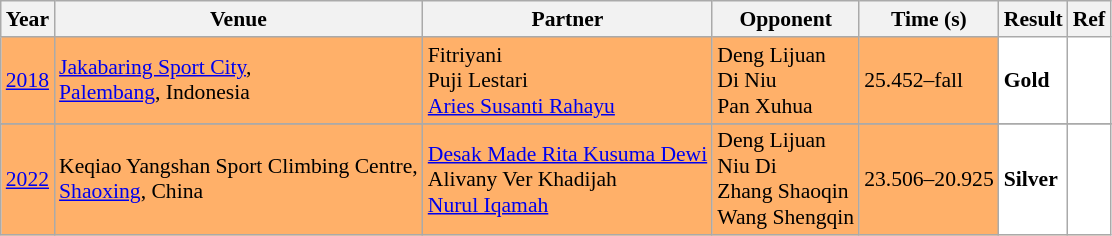<table class="sortable wikitable" style="font-size: 90%;">
<tr>
<th>Year</th>
<th>Venue</th>
<th>Partner</th>
<th>Opponent</th>
<th>Time (s)</th>
<th>Result</th>
<th>Ref</th>
</tr>
<tr style="background:#FFB069">
<td align="center"><a href='#'>2018</a></td>
<td align="left"><a href='#'>Jakabaring Sport City</a>,<br>   <a href='#'>Palembang</a>, Indonesia</td>
<td align="left"> Fitriyani<br> Puji Lestari<br> <a href='#'>Aries Susanti Rahayu</a></td>
<td align="left"> Deng Lijuan<br> Di Niu<br> Pan Xuhua</td>
<td align="left">25.452–fall</td>
<td style="text-align:left; background:white"> <strong>Gold</strong></td>
<td style="text-align:center; background:white"></td>
</tr>
<tr>
</tr>
<tr style="background:#FFB069">
<td align="center"><a href='#'>2022</a></td>
<td align="left">Keqiao Yangshan Sport Climbing Centre,<br> <a href='#'>Shaoxing</a>, China</td>
<td align="left"> <a href='#'>Desak Made Rita Kusuma Dewi</a> <br> Alivany Ver Khadijah<br> <a href='#'>Nurul Iqamah</a></td>
<td align="left"> Deng Lijuan<br> Niu Di<br> Zhang Shaoqin<br> Wang Shengqin</td>
<td align="left">23.506–20.925</td>
<td style="text-align:left; background:white"> <strong>Silver</strong></td>
<td style="text-align:center; background:white"></td>
</tr>
</table>
